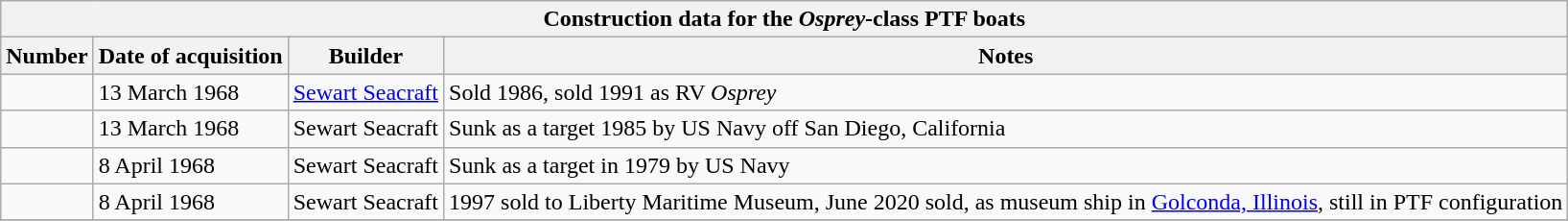<table class="wikitable mw-collapsible mw-collapsed">
<tr>
<th colspan="4" align="center">Construction data for the <em>Osprey</em>-class PTF boats</th>
</tr>
<tr>
<th>Number</th>
<th>Date of acquisition</th>
<th>Builder</th>
<th>Notes</th>
</tr>
<tr>
<td></td>
<td>13 March 1968</td>
<td><a href='#'>Sewart Seacraft</a></td>
<td>Sold 1986, sold 1991 as RV <em>Osprey</em></td>
</tr>
<tr>
<td></td>
<td>13 March 1968</td>
<td>Sewart Seacraft</td>
<td>Sunk as a target 1985 by US Navy off San Diego, California</td>
</tr>
<tr>
<td></td>
<td>8 April 1968</td>
<td>Sewart Seacraft</td>
<td>Sunk as a target in 1979 by US Navy</td>
</tr>
<tr>
<td></td>
<td>8 April 1968</td>
<td>Sewart Seacraft</td>
<td>1997 sold to Liberty Maritime Museum, June 2020 sold, as museum ship in <a href='#'>Golconda, Illinois</a>, still in PTF configuration</td>
</tr>
<tr>
</tr>
</table>
